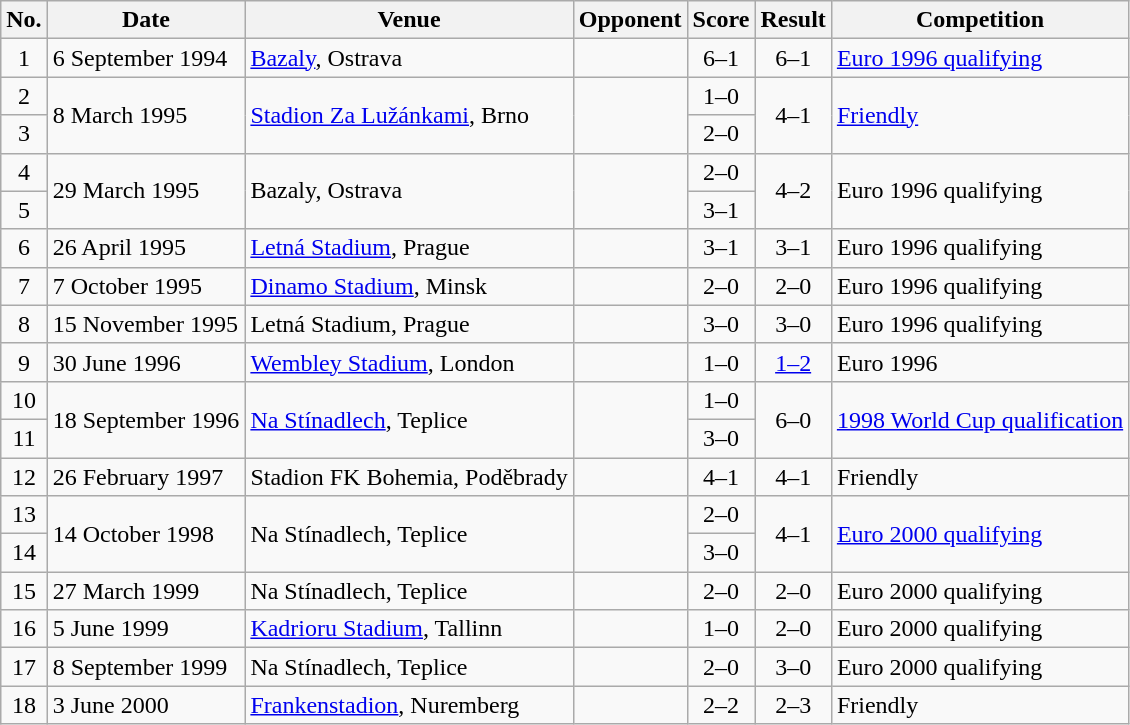<table class="wikitable sortable">
<tr>
<th scope="col">No.</th>
<th scope="col">Date</th>
<th scope="col">Venue</th>
<th scope="col">Opponent</th>
<th scope="col">Score</th>
<th scope="col">Result</th>
<th scope="col">Competition</th>
</tr>
<tr>
<td style="text-align:center">1</td>
<td>6 September 1994</td>
<td><a href='#'>Bazaly</a>, Ostrava</td>
<td></td>
<td style="text-align:center">6–1</td>
<td style="text-align:center">6–1</td>
<td><a href='#'>Euro 1996 qualifying</a></td>
</tr>
<tr>
<td style="text-align:center">2</td>
<td rowspan="2">8 March 1995</td>
<td rowspan="2"><a href='#'>Stadion Za Lužánkami</a>, Brno</td>
<td rowspan="2"></td>
<td style="text-align:center">1–0</td>
<td rowspan="2" style="text-align:center">4–1</td>
<td rowspan="2"><a href='#'>Friendly</a></td>
</tr>
<tr>
<td style="text-align:center">3</td>
<td style="text-align:center">2–0</td>
</tr>
<tr>
<td style="text-align:center">4</td>
<td rowspan="2">29 March 1995</td>
<td rowspan="2">Bazaly, Ostrava</td>
<td rowspan="2"></td>
<td style="text-align:center">2–0</td>
<td rowspan="2" style="text-align:center">4–2</td>
<td rowspan="2">Euro 1996 qualifying</td>
</tr>
<tr>
<td style="text-align:center">5</td>
<td style="text-align:center">3–1</td>
</tr>
<tr>
<td style="text-align:center">6</td>
<td>26 April 1995</td>
<td><a href='#'>Letná Stadium</a>, Prague</td>
<td></td>
<td style="text-align:center">3–1</td>
<td style="text-align:center">3–1</td>
<td>Euro 1996 qualifying</td>
</tr>
<tr>
<td style="text-align:center">7</td>
<td>7 October 1995</td>
<td><a href='#'>Dinamo Stadium</a>, Minsk</td>
<td></td>
<td style="text-align:center">2–0</td>
<td style="text-align:center">2–0</td>
<td>Euro 1996 qualifying</td>
</tr>
<tr>
<td style="text-align:center">8</td>
<td>15 November 1995</td>
<td>Letná Stadium, Prague</td>
<td></td>
<td style="text-align:center">3–0</td>
<td style="text-align:center">3–0</td>
<td>Euro 1996 qualifying</td>
</tr>
<tr>
<td style="text-align:center">9</td>
<td>30 June 1996</td>
<td><a href='#'>Wembley Stadium</a>, London</td>
<td></td>
<td style="text-align:center">1–0</td>
<td style="text-align:center"><a href='#'>1–2</a></td>
<td>Euro 1996</td>
</tr>
<tr>
<td style="text-align:center">10</td>
<td rowspan="2">18 September 1996</td>
<td rowspan="2"><a href='#'>Na Stínadlech</a>, Teplice</td>
<td rowspan="2"></td>
<td style="text-align:center">1–0</td>
<td rowspan="2" style="text-align:center">6–0</td>
<td rowspan="2"><a href='#'>1998 World Cup qualification</a></td>
</tr>
<tr>
<td style="text-align:center">11</td>
<td style="text-align:center">3–0</td>
</tr>
<tr>
<td style="text-align:center">12</td>
<td>26 February 1997</td>
<td>Stadion FK Bohemia, Poděbrady</td>
<td></td>
<td style="text-align:center">4–1</td>
<td style="text-align:center">4–1</td>
<td>Friendly</td>
</tr>
<tr>
<td style="text-align:center">13</td>
<td rowspan="2">14 October 1998</td>
<td rowspan="2">Na Stínadlech, Teplice</td>
<td rowspan="2"></td>
<td style="text-align:center">2–0</td>
<td rowspan="2" style="text-align:center">4–1</td>
<td rowspan="2"><a href='#'>Euro 2000 qualifying</a></td>
</tr>
<tr>
<td style="text-align:center">14</td>
<td style="text-align:center">3–0</td>
</tr>
<tr>
<td style="text-align:center">15</td>
<td>27 March 1999</td>
<td>Na Stínadlech, Teplice</td>
<td></td>
<td style="text-align:center">2–0</td>
<td style="text-align:center">2–0</td>
<td>Euro 2000 qualifying</td>
</tr>
<tr>
<td style="text-align:center">16</td>
<td>5 June 1999</td>
<td><a href='#'>Kadrioru Stadium</a>, Tallinn</td>
<td></td>
<td style="text-align:center">1–0</td>
<td style="text-align:center">2–0</td>
<td>Euro 2000 qualifying</td>
</tr>
<tr>
<td style="text-align:center">17</td>
<td>8 September 1999</td>
<td>Na Stínadlech, Teplice</td>
<td></td>
<td style="text-align:center">2–0</td>
<td style="text-align:center">3–0</td>
<td>Euro 2000 qualifying</td>
</tr>
<tr>
<td style="text-align:center">18</td>
<td>3 June 2000</td>
<td><a href='#'>Frankenstadion</a>, Nuremberg</td>
<td></td>
<td style="text-align:center">2–2</td>
<td style="text-align:center">2–3</td>
<td>Friendly</td>
</tr>
</table>
